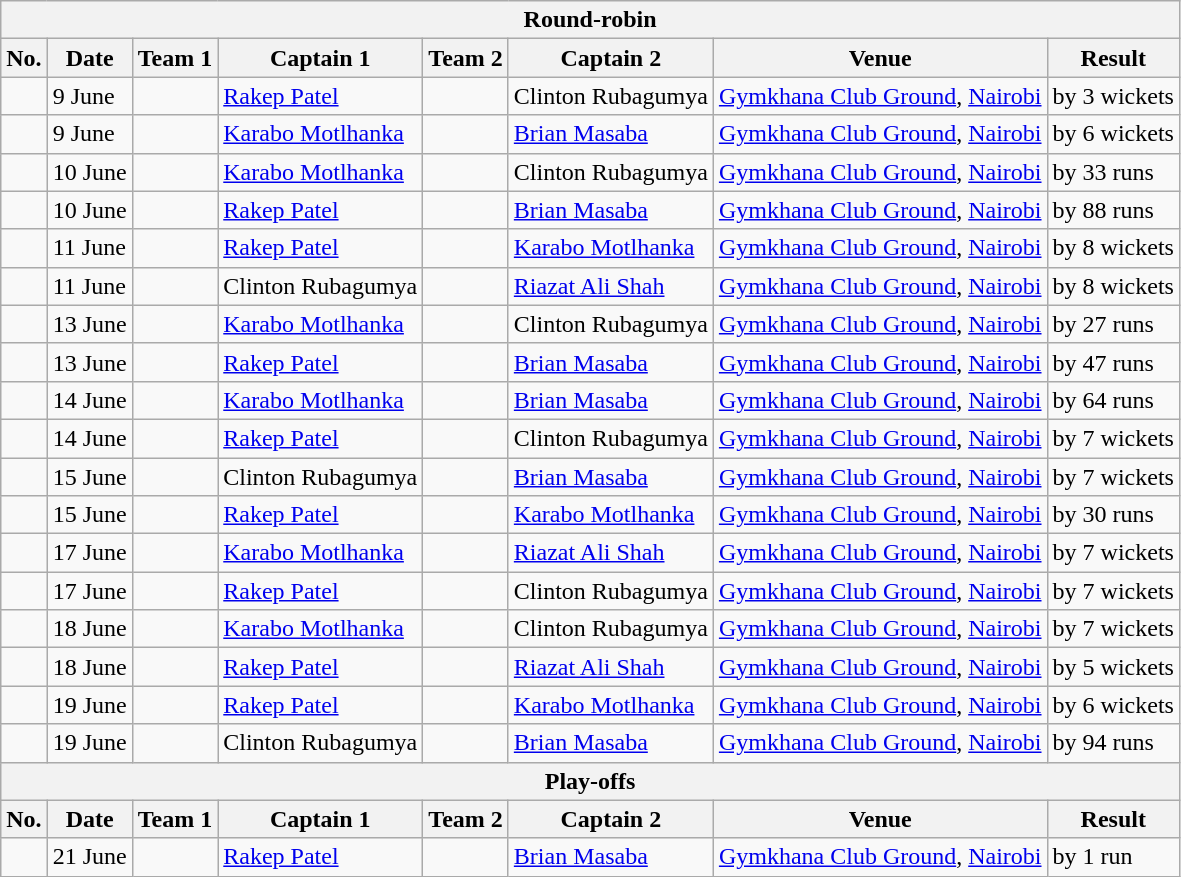<table class="wikitable">
<tr>
<th colspan="9">Round-robin</th>
</tr>
<tr>
<th>No.</th>
<th>Date</th>
<th>Team 1</th>
<th>Captain 1</th>
<th>Team 2</th>
<th>Captain 2</th>
<th>Venue</th>
<th>Result</th>
</tr>
<tr>
<td></td>
<td>9 June</td>
<td></td>
<td><a href='#'>Rakep Patel</a></td>
<td></td>
<td>Clinton Rubagumya</td>
<td><a href='#'>Gymkhana Club Ground</a>, <a href='#'>Nairobi</a></td>
<td> by 3 wickets</td>
</tr>
<tr>
<td></td>
<td>9 June</td>
<td></td>
<td><a href='#'>Karabo Motlhanka</a></td>
<td></td>
<td><a href='#'>Brian Masaba</a></td>
<td><a href='#'>Gymkhana Club Ground</a>, <a href='#'>Nairobi</a></td>
<td> by 6 wickets</td>
</tr>
<tr>
<td></td>
<td>10 June</td>
<td></td>
<td><a href='#'>Karabo Motlhanka</a></td>
<td></td>
<td>Clinton Rubagumya</td>
<td><a href='#'>Gymkhana Club Ground</a>, <a href='#'>Nairobi</a></td>
<td> by 33 runs</td>
</tr>
<tr>
<td></td>
<td>10 June</td>
<td></td>
<td><a href='#'>Rakep Patel</a></td>
<td></td>
<td><a href='#'>Brian Masaba</a></td>
<td><a href='#'>Gymkhana Club Ground</a>, <a href='#'>Nairobi</a></td>
<td> by 88 runs</td>
</tr>
<tr>
<td></td>
<td>11 June</td>
<td></td>
<td><a href='#'>Rakep Patel</a></td>
<td></td>
<td><a href='#'>Karabo Motlhanka</a></td>
<td><a href='#'>Gymkhana Club Ground</a>, <a href='#'>Nairobi</a></td>
<td> by 8 wickets</td>
</tr>
<tr>
<td></td>
<td>11 June</td>
<td></td>
<td>Clinton Rubagumya</td>
<td></td>
<td><a href='#'>Riazat Ali Shah</a></td>
<td><a href='#'>Gymkhana Club Ground</a>, <a href='#'>Nairobi</a></td>
<td> by 8 wickets</td>
</tr>
<tr>
<td></td>
<td>13 June</td>
<td></td>
<td><a href='#'>Karabo Motlhanka</a></td>
<td></td>
<td>Clinton Rubagumya</td>
<td><a href='#'>Gymkhana Club Ground</a>, <a href='#'>Nairobi</a></td>
<td> by 27 runs</td>
</tr>
<tr>
<td></td>
<td>13 June</td>
<td></td>
<td><a href='#'>Rakep Patel</a></td>
<td></td>
<td><a href='#'>Brian Masaba</a></td>
<td><a href='#'>Gymkhana Club Ground</a>, <a href='#'>Nairobi</a></td>
<td> by 47 runs</td>
</tr>
<tr>
<td></td>
<td>14 June</td>
<td></td>
<td><a href='#'>Karabo Motlhanka</a></td>
<td></td>
<td><a href='#'>Brian Masaba</a></td>
<td><a href='#'>Gymkhana Club Ground</a>, <a href='#'>Nairobi</a></td>
<td> by 64 runs</td>
</tr>
<tr>
<td></td>
<td>14 June</td>
<td></td>
<td><a href='#'>Rakep Patel</a></td>
<td></td>
<td>Clinton Rubagumya</td>
<td><a href='#'>Gymkhana Club Ground</a>, <a href='#'>Nairobi</a></td>
<td> by 7 wickets</td>
</tr>
<tr>
<td></td>
<td>15 June</td>
<td></td>
<td>Clinton Rubagumya</td>
<td></td>
<td><a href='#'>Brian Masaba</a></td>
<td><a href='#'>Gymkhana Club Ground</a>, <a href='#'>Nairobi</a></td>
<td> by 7 wickets</td>
</tr>
<tr>
<td></td>
<td>15 June</td>
<td></td>
<td><a href='#'>Rakep Patel</a></td>
<td></td>
<td><a href='#'>Karabo Motlhanka</a></td>
<td><a href='#'>Gymkhana Club Ground</a>, <a href='#'>Nairobi</a></td>
<td> by 30 runs</td>
</tr>
<tr>
<td></td>
<td>17 June</td>
<td></td>
<td><a href='#'>Karabo Motlhanka</a></td>
<td></td>
<td><a href='#'>Riazat Ali Shah</a></td>
<td><a href='#'>Gymkhana Club Ground</a>, <a href='#'>Nairobi</a></td>
<td> by 7 wickets</td>
</tr>
<tr>
<td></td>
<td>17 June</td>
<td></td>
<td><a href='#'>Rakep Patel</a></td>
<td></td>
<td>Clinton Rubagumya</td>
<td><a href='#'>Gymkhana Club Ground</a>, <a href='#'>Nairobi</a></td>
<td> by 7 wickets</td>
</tr>
<tr>
<td></td>
<td>18 June</td>
<td></td>
<td><a href='#'>Karabo Motlhanka</a></td>
<td></td>
<td>Clinton Rubagumya</td>
<td><a href='#'>Gymkhana Club Ground</a>, <a href='#'>Nairobi</a></td>
<td> by 7 wickets</td>
</tr>
<tr>
<td></td>
<td>18 June</td>
<td></td>
<td><a href='#'>Rakep Patel</a></td>
<td></td>
<td><a href='#'>Riazat Ali Shah</a></td>
<td><a href='#'>Gymkhana Club Ground</a>, <a href='#'>Nairobi</a></td>
<td> by 5 wickets</td>
</tr>
<tr>
<td></td>
<td>19 June</td>
<td></td>
<td><a href='#'>Rakep Patel</a></td>
<td></td>
<td><a href='#'>Karabo Motlhanka</a></td>
<td><a href='#'>Gymkhana Club Ground</a>, <a href='#'>Nairobi</a></td>
<td> by 6 wickets</td>
</tr>
<tr>
<td></td>
<td>19 June</td>
<td></td>
<td>Clinton Rubagumya</td>
<td></td>
<td><a href='#'>Brian Masaba</a></td>
<td><a href='#'>Gymkhana Club Ground</a>, <a href='#'>Nairobi</a></td>
<td> by 94 runs</td>
</tr>
<tr>
<th colspan="9">Play-offs</th>
</tr>
<tr>
<th>No.</th>
<th>Date</th>
<th>Team 1</th>
<th>Captain 1</th>
<th>Team 2</th>
<th>Captain 2</th>
<th>Venue</th>
<th>Result</th>
</tr>
<tr>
<td></td>
<td>21 June</td>
<td></td>
<td><a href='#'>Rakep Patel</a></td>
<td></td>
<td><a href='#'>Brian Masaba</a></td>
<td><a href='#'>Gymkhana Club Ground</a>, <a href='#'>Nairobi</a></td>
<td> by 1 run</td>
</tr>
</table>
